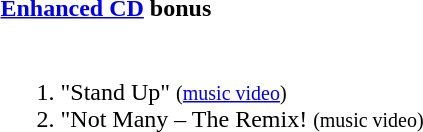<table class="collapsible collapsed" border="0" style="margin-right:20.45em">
<tr>
<th style="width:100%; text-align:left;"><a href='#'>Enhanced CD</a> bonus</th>
</tr>
<tr>
<td><div><br><ol><li>"Stand Up" <small>(<a href='#'>music video</a>)</small></li><li>"Not Many – The Remix! <small>(music video)</small></li></ol></div></td>
</tr>
</table>
